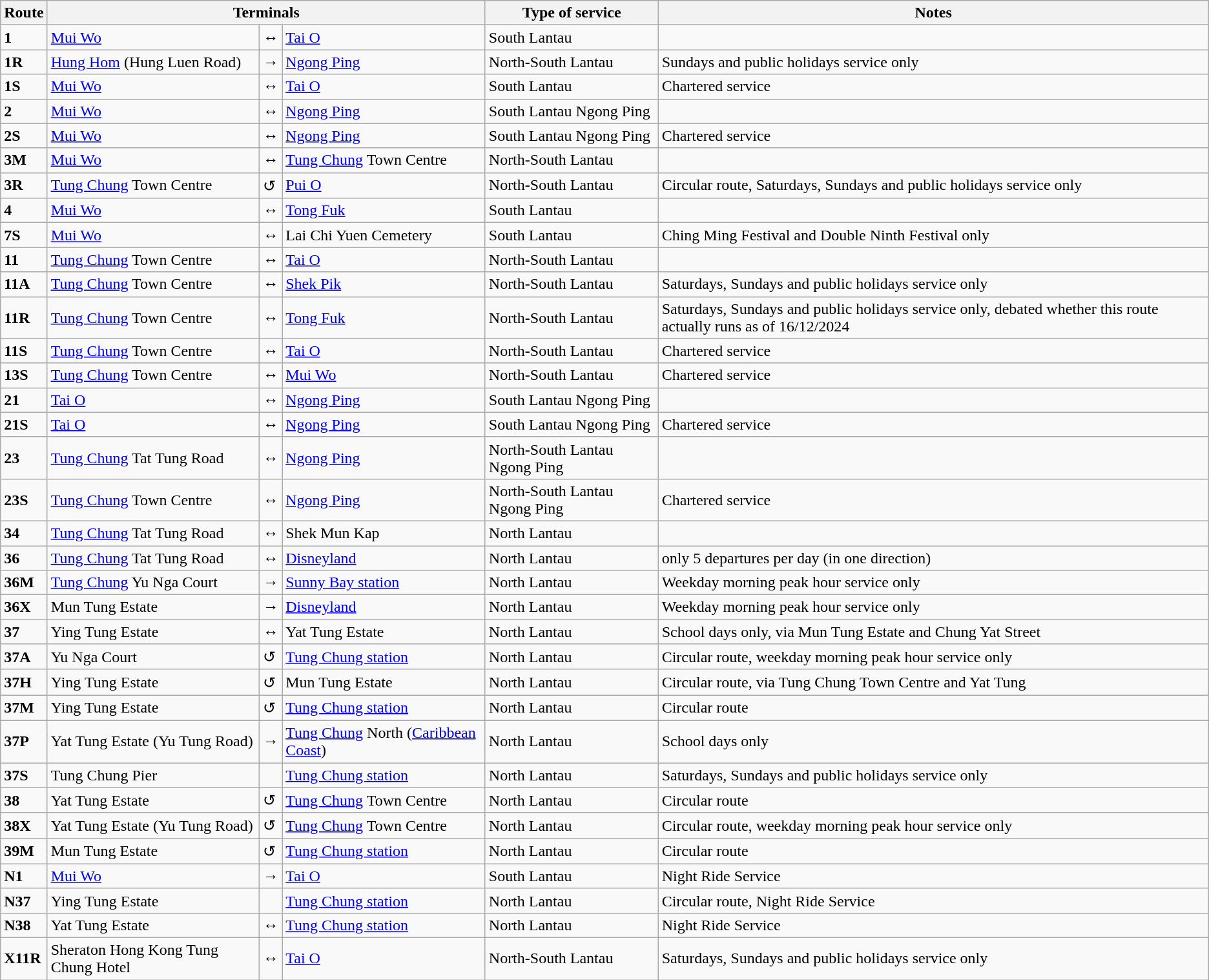<table class="wikitable">
<tr>
<th>Route</th>
<th colspan=3>Terminals</th>
<th>Type of service</th>
<th>Notes</th>
</tr>
<tr>
<td><strong>1</strong></td>
<td><a href='#'>Mui Wo</a></td>
<td>↔</td>
<td><a href='#'>Tai O</a></td>
<td>South Lantau</td>
<td></td>
</tr>
<tr>
<td><strong>1R</strong></td>
<td><a href='#'>Hung Hom</a> (Hung Luen Road)</td>
<td>→</td>
<td><a href='#'>Ngong Ping</a></td>
<td>North-South Lantau</td>
<td>Sundays and public holidays service only</td>
</tr>
<tr>
<td><strong>1S</strong></td>
<td><a href='#'>Mui Wo</a></td>
<td>↔</td>
<td><a href='#'>Tai O</a></td>
<td>South Lantau</td>
<td>Chartered service</td>
</tr>
<tr>
<td><strong>2</strong></td>
<td><a href='#'>Mui Wo</a></td>
<td>↔</td>
<td><a href='#'>Ngong Ping</a></td>
<td>South Lantau Ngong Ping</td>
<td></td>
</tr>
<tr>
<td><strong>2S</strong></td>
<td><a href='#'>Mui Wo</a></td>
<td>↔</td>
<td><a href='#'>Ngong Ping</a></td>
<td>South Lantau Ngong Ping</td>
<td>Chartered service</td>
</tr>
<tr>
<td><strong>3M</strong></td>
<td><a href='#'>Mui Wo</a></td>
<td>↔</td>
<td><a href='#'>Tung Chung</a> Town Centre</td>
<td>North-South Lantau</td>
<td></td>
</tr>
<tr>
<td><strong>3R</strong></td>
<td><a href='#'>Tung Chung</a> Town Centre</td>
<td>↺</td>
<td><a href='#'>Pui O</a></td>
<td>North-South Lantau</td>
<td>Circular route, Saturdays, Sundays and public holidays service only</td>
</tr>
<tr>
<td><strong>4</strong></td>
<td><a href='#'>Mui Wo</a></td>
<td>↔</td>
<td><a href='#'>Tong Fuk</a></td>
<td>South Lantau</td>
<td></td>
</tr>
<tr>
<td><strong>7S</strong></td>
<td><a href='#'>Mui Wo</a></td>
<td>↔</td>
<td>Lai Chi Yuen Cemetery</td>
<td>South Lantau</td>
<td>Ching Ming Festival and Double Ninth Festival only</td>
</tr>
<tr>
<td><strong>11</strong></td>
<td><a href='#'>Tung Chung</a> Town Centre</td>
<td>↔</td>
<td><a href='#'>Tai O</a></td>
<td>North-South Lantau</td>
<td></td>
</tr>
<tr>
<td><strong>11A</strong></td>
<td><a href='#'>Tung Chung</a> Town Centre</td>
<td>↔</td>
<td><a href='#'>Shek Pik</a></td>
<td>North-South Lantau</td>
<td>Saturdays, Sundays and public holidays service only</td>
</tr>
<tr>
<td><strong>11R</strong></td>
<td><a href='#'>Tung Chung</a> Town Centre</td>
<td>↔</td>
<td><a href='#'>Tong Fuk</a></td>
<td>North-South Lantau</td>
<td>Saturdays, Sundays and public holidays service only, debated whether this route actually runs as of 16/12/2024</td>
</tr>
<tr>
<td><strong>11S</strong></td>
<td><a href='#'>Tung Chung</a> Town Centre</td>
<td>↔</td>
<td><a href='#'>Tai O</a></td>
<td>North-South Lantau</td>
<td>Chartered service</td>
</tr>
<tr>
<td><strong>13S</strong></td>
<td><a href='#'>Tung Chung</a> Town Centre</td>
<td>↔</td>
<td><a href='#'>Mui Wo</a></td>
<td>North-South Lantau</td>
<td>Chartered service</td>
</tr>
<tr>
<td><strong>21</strong></td>
<td><a href='#'>Tai O</a></td>
<td>↔</td>
<td><a href='#'>Ngong Ping</a></td>
<td>South Lantau Ngong Ping</td>
<td></td>
</tr>
<tr>
<td><strong>21S</strong></td>
<td><a href='#'>Tai O</a></td>
<td>↔</td>
<td><a href='#'>Ngong Ping</a></td>
<td>South Lantau Ngong Ping</td>
<td>Chartered service</td>
</tr>
<tr>
<td><strong>23</strong></td>
<td><a href='#'>Tung Chung</a> Tat Tung Road</td>
<td>↔</td>
<td><a href='#'>Ngong Ping</a></td>
<td>North-South Lantau Ngong Ping</td>
<td></td>
</tr>
<tr>
<td><strong>23S</strong></td>
<td><a href='#'>Tung Chung</a> Town Centre</td>
<td>↔</td>
<td><a href='#'>Ngong Ping</a></td>
<td>North-South Lantau Ngong Ping</td>
<td>Chartered service</td>
</tr>
<tr>
<td><strong>34</strong></td>
<td><a href='#'>Tung Chung</a> Tat Tung Road</td>
<td>↔</td>
<td>Shek Mun Kap</td>
<td>North Lantau</td>
<td></td>
</tr>
<tr>
<td><strong>36</strong></td>
<td><a href='#'>Tung Chung</a> Tat Tung Road</td>
<td>↔</td>
<td><a href='#'>Disneyland</a></td>
<td>North Lantau</td>
<td>only 5 departures per day (in one direction)</td>
</tr>
<tr>
<td><strong>36M</strong></td>
<td><a href='#'>Tung Chung</a> Yu Nga Court</td>
<td>→</td>
<td><a href='#'>Sunny Bay station</a></td>
<td>North Lantau</td>
<td>Weekday morning peak hour service only</td>
</tr>
<tr>
<td><strong>36X</strong></td>
<td>Mun Tung Estate</td>
<td>→</td>
<td><a href='#'>Disneyland</a></td>
<td>North Lantau</td>
<td>Weekday morning peak hour service only</td>
</tr>
<tr>
<td><strong>37</strong></td>
<td>Ying Tung Estate</td>
<td>↔</td>
<td>Yat Tung Estate</td>
<td>North Lantau</td>
<td>School days only, via Mun Tung Estate and Chung Yat Street</td>
</tr>
<tr>
<td><strong>37A</strong></td>
<td>Yu Nga Court</td>
<td>↺</td>
<td><a href='#'>Tung Chung station</a></td>
<td>North Lantau</td>
<td>Circular route, weekday morning peak hour service only</td>
</tr>
<tr>
<td><strong>37H</strong></td>
<td>Ying Tung Estate</td>
<td>↺</td>
<td>Mun Tung Estate</td>
<td>North Lantau</td>
<td>Circular route, via Tung Chung Town Centre and Yat Tung</td>
</tr>
<tr>
<td><strong>37M</strong></td>
<td>Ying Tung Estate</td>
<td>↺</td>
<td><a href='#'>Tung Chung station</a></td>
<td>North Lantau</td>
<td>Circular route</td>
</tr>
<tr>
<td><strong>37P</strong></td>
<td>Yat Tung Estate  (Yu Tung Road)</td>
<td>→</td>
<td><a href='#'>Tung Chung</a> North (<a href='#'>Caribbean Coast</a>)</td>
<td>North Lantau</td>
<td>School days only</td>
</tr>
<tr>
<td><strong>37S</strong></td>
<td>Tung Chung Pier</td>
<td></td>
<td><a href='#'>Tung Chung station</a></td>
<td>North Lantau</td>
<td>Saturdays, Sundays and public holidays service only</td>
</tr>
<tr>
<td><strong>38</strong></td>
<td>Yat Tung Estate</td>
<td>↺</td>
<td><a href='#'>Tung Chung</a> Town Centre</td>
<td>North Lantau</td>
<td>Circular route</td>
</tr>
<tr>
<td><strong>38X</strong></td>
<td>Yat Tung Estate (Yu Tung Road)</td>
<td>↺</td>
<td><a href='#'>Tung Chung</a> Town Centre</td>
<td>North Lantau</td>
<td>Circular route, weekday morning peak hour service only</td>
</tr>
<tr>
<td><strong>39M</strong></td>
<td>Mun Tung Estate</td>
<td>↺</td>
<td><a href='#'>Tung Chung station</a></td>
<td>North Lantau</td>
<td>Circular route</td>
</tr>
<tr>
<td><strong>N1</strong></td>
<td><a href='#'>Mui Wo</a></td>
<td>→</td>
<td><a href='#'>Tai O</a></td>
<td>South Lantau</td>
<td>Night Ride Service</td>
</tr>
<tr>
<td><strong>N37</strong></td>
<td>Ying Tung Estate</td>
<td></td>
<td><a href='#'>Tung Chung station</a></td>
<td>North Lantau</td>
<td>Circular route, Night Ride Service</td>
</tr>
<tr>
<td><strong>N38</strong></td>
<td>Yat Tung Estate</td>
<td>↔</td>
<td><a href='#'>Tung Chung station</a></td>
<td>North Lantau</td>
<td>Night Ride Service</td>
</tr>
<tr>
<td><strong>X11R</strong></td>
<td>Sheraton Hong Kong Tung Chung Hotel</td>
<td>↔</td>
<td><a href='#'>Tai O</a></td>
<td>North-South Lantau</td>
<td>Saturdays, Sundays and public holidays service only</td>
</tr>
</table>
